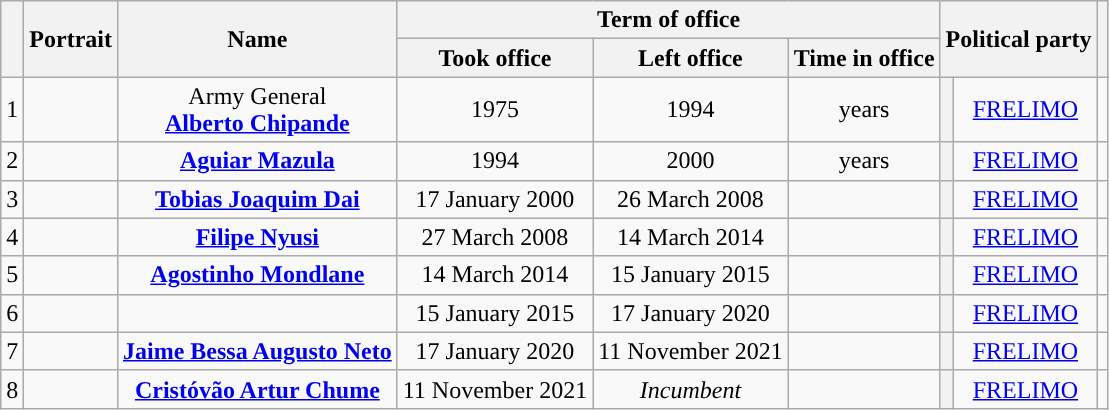<table class="wikitable" style="text-align:center">
<tr>
<th rowspan=2></th>
<th rowspan=2>Portrait</th>
<th rowspan=2>Name<br></th>
<th colspan=3>Term of office</th>
<th colspan=2 rowspan=2>Political party</th>
<th rowspan=2></th>
</tr>
<tr>
<th>Took office</th>
<th>Left office</th>
<th>Time in office</th>
</tr>
<tr>
<td>1</td>
<td></td>
<td>Army General<br><strong><a href='#'>Alberto Chipande</a></strong><br></td>
<td>1975</td>
<td>1994</td>
<td> years</td>
<th style="background:"></th>
<td><a href='#'>FRELIMO</a></td>
<td></td>
</tr>
<tr>
<td>2</td>
<td></td>
<td><strong><a href='#'>Aguiar Mazula</a></strong></td>
<td>1994</td>
<td>2000</td>
<td> years</td>
<th style="background:"></th>
<td><a href='#'>FRELIMO</a></td>
<td></td>
</tr>
<tr>
<td>3</td>
<td></td>
<td><strong><a href='#'>Tobias Joaquim Dai</a></strong><br></td>
<td>17 January 2000</td>
<td>26 March 2008</td>
<td></td>
<th style="background:"></th>
<td><a href='#'>FRELIMO</a></td>
<td></td>
</tr>
<tr>
<td>4</td>
<td></td>
<td><strong><a href='#'>Filipe Nyusi</a></strong><br></td>
<td>27 March 2008</td>
<td>14 March 2014</td>
<td></td>
<th style="background:"></th>
<td><a href='#'>FRELIMO</a></td>
<td></td>
</tr>
<tr>
<td>5</td>
<td></td>
<td><strong><a href='#'>Agostinho Mondlane</a></strong><br></td>
<td>14 March 2014</td>
<td>15 January 2015</td>
<td></td>
<th style="background:"></th>
<td><a href='#'>FRELIMO</a></td>
<td></td>
</tr>
<tr>
<td>6</td>
<td></td>
<td><strong></strong><br></td>
<td>15 January 2015</td>
<td>17 January 2020</td>
<td></td>
<th style="background:"></th>
<td><a href='#'>FRELIMO</a></td>
<td></td>
</tr>
<tr>
<td>7</td>
<td></td>
<td><strong><a href='#'>Jaime Bessa Augusto Neto</a></strong><br></td>
<td>17 January 2020</td>
<td>11 November 2021</td>
<td></td>
<th style="background:"></th>
<td><a href='#'>FRELIMO</a></td>
<td></td>
</tr>
<tr>
<td>8</td>
<td></td>
<td><strong><a href='#'>Cristóvão Artur Chume</a></strong></td>
<td>11 November 2021</td>
<td><em>Incumbent</em></td>
<td></td>
<th style="background:"></th>
<td><a href='#'>FRELIMO</a></td>
<td></td>
</tr>
</table>
